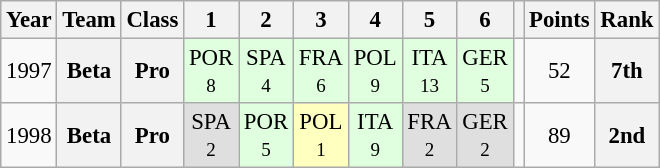<table class="wikitable" style="text-align:center; font-size:95%">
<tr>
<th>Year</th>
<th>Team</th>
<th>Class</th>
<th>1</th>
<th>2</th>
<th>3</th>
<th>4</th>
<th>5</th>
<th>6</th>
<th></th>
<th>Points</th>
<th>Rank</th>
</tr>
<tr>
<td>1997</td>
<th>Beta</th>
<th>Pro</th>
<td style="background:#DFFFDF;">POR<br><small>8</small></td>
<td style="background:#DFFFDF;">SPA<br><small>4</small></td>
<td style="background:#DFFFDF;">FRA<br><small>6</small></td>
<td style="background:#DFFFDF;">POL<br><small>9</small></td>
<td style="background:#DFFFDF;">ITA<br><small>13</small></td>
<td style="background:#DFFFDF;">GER<br><small>5</small></td>
<td></td>
<td>52</td>
<th>7th</th>
</tr>
<tr>
<td>1998</td>
<th>Beta</th>
<th>Pro</th>
<td style="background:#DFDFDF;">SPA<br><small>2</small></td>
<td style="background:#DFFFDF;">POR<br><small>5</small></td>
<td style="background:#FFFFBF;">POL<br><small>1</small></td>
<td style="background:#DFFFDF;">ITA<br><small>9</small></td>
<td style="background:#DFDFDF;">FRA<br><small>2</small></td>
<td style="background:#DFDFDF;">GER<br><small>2</small></td>
<td></td>
<td>89</td>
<th>2nd</th>
</tr>
</table>
